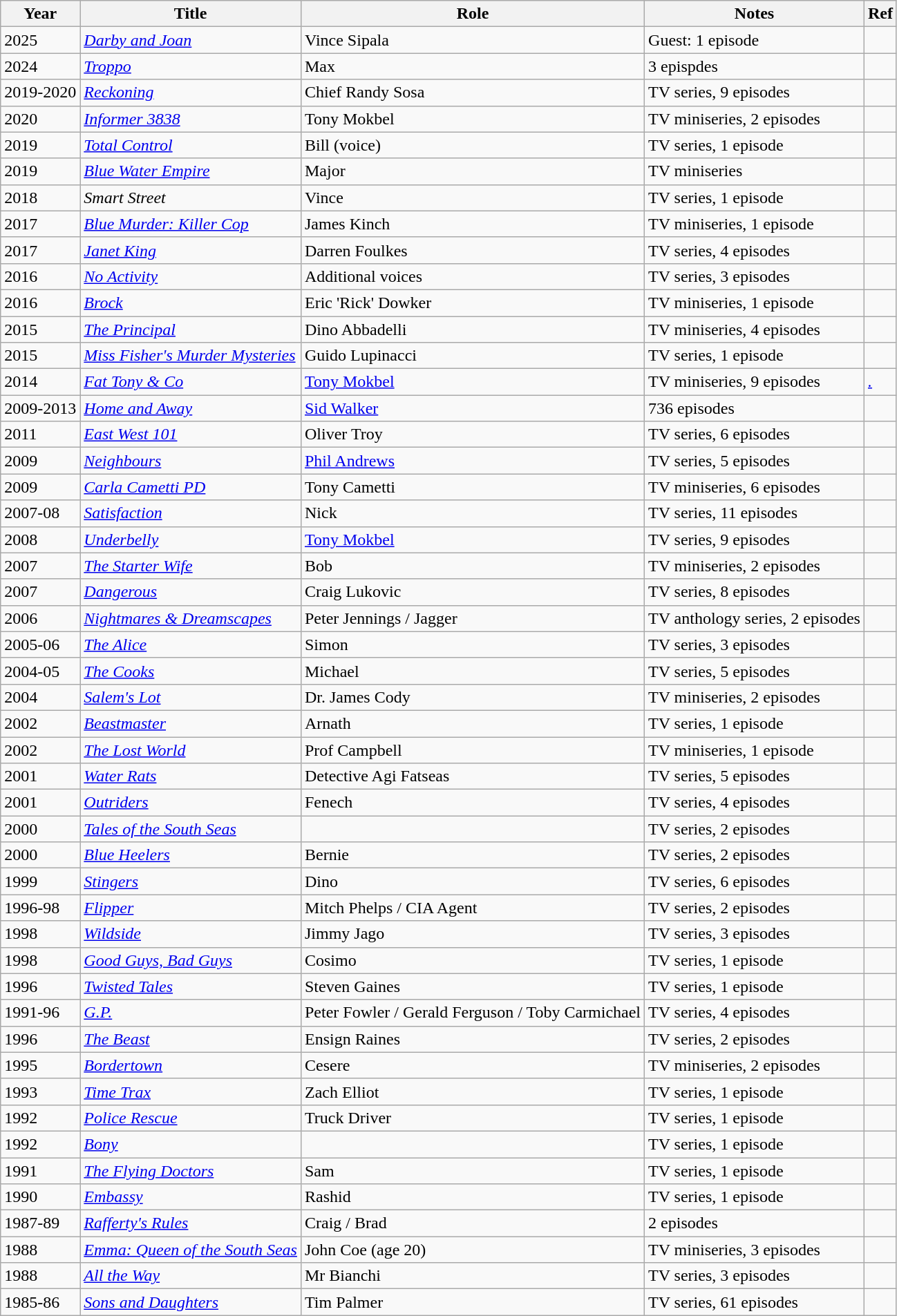<table class="wikitable sortable">
<tr>
<th>Year</th>
<th>Title</th>
<th>Role</th>
<th>Notes</th>
<th>Ref</th>
</tr>
<tr>
<td>2025</td>
<td><em><a href='#'>Darby and Joan</a></em></td>
<td>Vince Sipala</td>
<td>Guest: 1 episode</td>
<td></td>
</tr>
<tr>
<td>2024</td>
<td><em><a href='#'>Troppo</a></em></td>
<td>Max</td>
<td>3 epispdes</td>
<td></td>
</tr>
<tr>
<td>2019-2020</td>
<td><em><a href='#'>Reckoning</a></em></td>
<td>Chief Randy Sosa</td>
<td>TV series, 9 episodes</td>
<td></td>
</tr>
<tr>
<td>2020</td>
<td><em><a href='#'>Informer 3838</a></em></td>
<td>Tony Mokbel</td>
<td>TV miniseries, 2 episodes</td>
<td></td>
</tr>
<tr>
<td>2019</td>
<td><em><a href='#'>Total Control</a></em></td>
<td>Bill (voice)</td>
<td>TV series, 1 episode</td>
<td></td>
</tr>
<tr>
<td>2019</td>
<td><em><a href='#'>Blue Water Empire</a></em></td>
<td>Major</td>
<td>TV miniseries</td>
<td></td>
</tr>
<tr>
<td>2018</td>
<td><em>Smart Street</em></td>
<td>Vince</td>
<td>TV series, 1 episode</td>
<td></td>
</tr>
<tr>
<td>2017</td>
<td><em><a href='#'>Blue Murder: Killer Cop</a></em></td>
<td>James Kinch</td>
<td>TV miniseries, 1 episode</td>
<td></td>
</tr>
<tr>
<td>2017</td>
<td><em><a href='#'>Janet King</a></em></td>
<td>Darren Foulkes</td>
<td>TV series, 4 episodes</td>
<td></td>
</tr>
<tr>
<td>2016</td>
<td><em><a href='#'>No Activity</a></em></td>
<td>Additional voices</td>
<td>TV series, 3 episodes</td>
<td></td>
</tr>
<tr>
<td>2016</td>
<td><em><a href='#'>Brock</a></em></td>
<td>Eric 'Rick' Dowker</td>
<td>TV miniseries, 1 episode</td>
<td></td>
</tr>
<tr>
<td>2015</td>
<td><em><a href='#'>The Principal</a></em></td>
<td>Dino Abbadelli</td>
<td>TV miniseries, 4 episodes</td>
<td></td>
</tr>
<tr>
<td>2015</td>
<td><em><a href='#'>Miss Fisher's Murder Mysteries</a></em></td>
<td>Guido Lupinacci</td>
<td>TV series, 1 episode</td>
<td></td>
</tr>
<tr>
<td>2014</td>
<td><em><a href='#'>Fat Tony & Co</a></em></td>
<td><a href='#'>Tony Mokbel</a></td>
<td>TV miniseries, 9 episodes</td>
<td><em><a href='#'>.</a></em></td>
</tr>
<tr>
<td>2009-2013</td>
<td><em><a href='#'>Home and Away</a></em></td>
<td><a href='#'>Sid Walker</a></td>
<td TV series,>736 episodes</td>
<td></td>
</tr>
<tr>
<td>2011</td>
<td><em><a href='#'>East West 101</a></em></td>
<td>Oliver Troy</td>
<td>TV series, 6 episodes</td>
<td></td>
</tr>
<tr>
<td>2009</td>
<td><em><a href='#'>Neighbours</a></em></td>
<td><a href='#'>Phil Andrews</a></td>
<td>TV series, 5 episodes</td>
<td></td>
</tr>
<tr>
<td>2009</td>
<td><em><a href='#'>Carla Cametti PD</a></em></td>
<td>Tony Cametti</td>
<td>TV miniseries, 6 episodes</td>
<td></td>
</tr>
<tr>
<td>2007-08</td>
<td><em><a href='#'>Satisfaction</a></em></td>
<td>Nick</td>
<td>TV series, 11 episodes</td>
<td></td>
</tr>
<tr>
<td>2008</td>
<td><em><a href='#'>Underbelly</a></em></td>
<td><a href='#'>Tony Mokbel</a></td>
<td>TV series, 9 episodes</td>
<td></td>
</tr>
<tr>
<td>2007</td>
<td><em><a href='#'>The Starter Wife</a></em></td>
<td>Bob</td>
<td>TV miniseries, 2 episodes</td>
<td></td>
</tr>
<tr>
<td>2007</td>
<td><em><a href='#'>Dangerous</a></em></td>
<td>Craig Lukovic</td>
<td>TV series, 8 episodes</td>
<td></td>
</tr>
<tr>
<td>2006</td>
<td><em><a href='#'>Nightmares & Dreamscapes</a></em></td>
<td>Peter Jennings / Jagger</td>
<td>TV anthology series, 2 episodes</td>
<td></td>
</tr>
<tr>
<td>2005-06</td>
<td><em><a href='#'>The Alice</a></em></td>
<td>Simon</td>
<td>TV series, 3 episodes</td>
<td></td>
</tr>
<tr>
<td>2004-05</td>
<td><em><a href='#'>The Cooks</a></em></td>
<td>Michael</td>
<td>TV series, 5 episodes</td>
<td></td>
</tr>
<tr>
<td>2004</td>
<td><em><a href='#'>Salem's Lot</a></em></td>
<td>Dr. James Cody</td>
<td>TV miniseries, 2 episodes</td>
<td></td>
</tr>
<tr>
<td>2002</td>
<td><em><a href='#'>Beastmaster</a></em></td>
<td>Arnath</td>
<td>TV series, 1 episode</td>
<td></td>
</tr>
<tr>
<td>2002</td>
<td><em><a href='#'>The Lost World</a></em></td>
<td>Prof Campbell</td>
<td>TV miniseries, 1 episode</td>
<td></td>
</tr>
<tr>
<td>2001</td>
<td><em><a href='#'>Water Rats</a></em></td>
<td>Detective Agi Fatseas</td>
<td>TV series, 5 episodes</td>
<td></td>
</tr>
<tr>
<td>2001</td>
<td><em><a href='#'>Outriders</a></em></td>
<td>Fenech</td>
<td>TV series, 4 episodes</td>
<td></td>
</tr>
<tr>
<td>2000</td>
<td><em><a href='#'>Tales of the South Seas</a></em></td>
<td></td>
<td>TV series, 2 episodes</td>
<td></td>
</tr>
<tr>
<td>2000</td>
<td><em><a href='#'>Blue Heelers</a></em></td>
<td>Bernie</td>
<td>TV series, 2 episodes</td>
<td></td>
</tr>
<tr>
<td>1999</td>
<td><em><a href='#'>Stingers</a></em></td>
<td>Dino</td>
<td>TV series, 6 episodes</td>
<td></td>
</tr>
<tr>
<td>1996-98</td>
<td><em><a href='#'>Flipper</a></em></td>
<td>Mitch Phelps / CIA Agent</td>
<td>TV series, 2 episodes</td>
<td></td>
</tr>
<tr>
<td>1998</td>
<td><em><a href='#'>Wildside</a></em></td>
<td>Jimmy Jago</td>
<td>TV series, 3 episodes</td>
<td></td>
</tr>
<tr>
<td>1998</td>
<td><em><a href='#'>Good Guys, Bad Guys</a></em></td>
<td>Cosimo</td>
<td>TV series, 1 episode</td>
<td></td>
</tr>
<tr>
<td>1996</td>
<td><em><a href='#'>Twisted Tales</a></em></td>
<td>Steven Gaines</td>
<td>TV series, 1 episode</td>
<td></td>
</tr>
<tr>
<td>1991-96</td>
<td><em><a href='#'>G.P.</a></em></td>
<td>Peter Fowler / Gerald Ferguson / Toby Carmichael</td>
<td>TV series, 4 episodes</td>
<td></td>
</tr>
<tr>
<td>1996</td>
<td><em><a href='#'>The Beast</a></em></td>
<td>Ensign Raines</td>
<td>TV series, 2 episodes</td>
<td></td>
</tr>
<tr>
<td>1995</td>
<td><em><a href='#'>Bordertown</a></em></td>
<td>Cesere</td>
<td>TV miniseries, 2 episodes</td>
<td></td>
</tr>
<tr>
<td>1993</td>
<td><em><a href='#'>Time Trax</a></em></td>
<td>Zach Elliot</td>
<td>TV series, 1 episode</td>
<td></td>
</tr>
<tr>
<td>1992</td>
<td><em><a href='#'>Police Rescue</a></em></td>
<td>Truck Driver</td>
<td>TV series, 1 episode</td>
<td></td>
</tr>
<tr>
<td>1992</td>
<td><em><a href='#'>Bony</a></em></td>
<td></td>
<td>TV series, 1 episode</td>
<td></td>
</tr>
<tr>
<td>1991</td>
<td><em><a href='#'>The Flying Doctors</a></em></td>
<td>Sam</td>
<td>TV series, 1 episode</td>
<td></td>
</tr>
<tr>
<td>1990</td>
<td><em><a href='#'>Embassy</a></em></td>
<td>Rashid</td>
<td>TV series, 1 episode</td>
<td></td>
</tr>
<tr>
<td>1987-89</td>
<td><em><a href='#'>Rafferty's Rules</a></em></td>
<td>Craig / Brad</td>
<td>2 episodes</td>
<td></td>
</tr>
<tr>
<td>1988</td>
<td><em><a href='#'>Emma: Queen of the South Seas</a></em></td>
<td>John Coe (age 20)</td>
<td>TV miniseries, 3 episodes</td>
<td></td>
</tr>
<tr>
<td>1988</td>
<td><em><a href='#'>All the Way</a></em></td>
<td>Mr Bianchi</td>
<td>TV series, 3 episodes</td>
<td></td>
</tr>
<tr>
<td>1985-86</td>
<td><em><a href='#'>Sons and Daughters</a></em></td>
<td>Tim Palmer</td>
<td>TV series, 61 episodes</td>
<td></td>
</tr>
</table>
